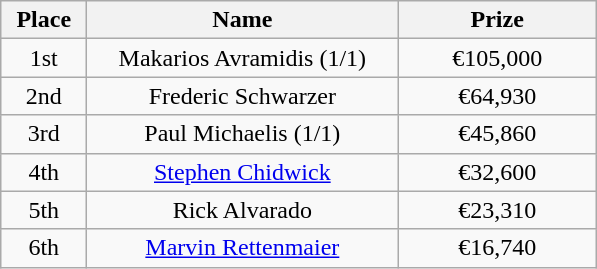<table class="wikitable">
<tr>
<th width="50">Place</th>
<th width="200">Name</th>
<th width="125">Prize</th>
</tr>
<tr>
<td align="center">1st</td>
<td align="center">Makarios Avramidis (1/1)</td>
<td align="center">€105,000</td>
</tr>
<tr>
<td align="center">2nd</td>
<td align="center">Frederic Schwarzer</td>
<td align="center">€64,930</td>
</tr>
<tr>
<td align="center">3rd</td>
<td align="center">Paul Michaelis (1/1)</td>
<td align="center">€45,860</td>
</tr>
<tr>
<td align="center">4th</td>
<td align="center"><a href='#'>Stephen Chidwick</a></td>
<td align="center">€32,600</td>
</tr>
<tr>
<td align="center">5th</td>
<td align="center">Rick Alvarado</td>
<td align="center">€23,310</td>
</tr>
<tr>
<td align="center">6th</td>
<td align="center"><a href='#'>Marvin Rettenmaier</a></td>
<td align="center">€16,740</td>
</tr>
</table>
